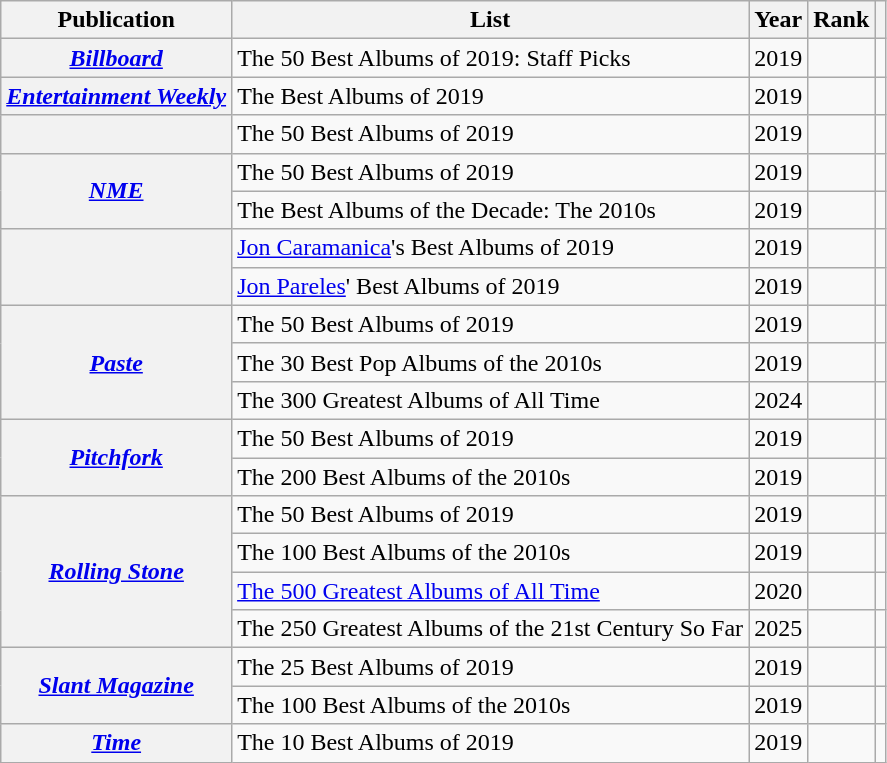<table class="wikitable sortable plainrowheaders" style="border:none; margin:0;">
<tr>
<th scope="col">Publication</th>
<th scope="col" class="unsortable">List</th>
<th scope="col" data-sort-type="number">Year</th>
<th scope="col" data-sort-type="number">Rank</th>
<th scope="col" class="unsortable"></th>
</tr>
<tr>
<th scope="row"><em><a href='#'>Billboard</a></em></th>
<td>The 50 Best Albums of 2019: Staff Picks</td>
<td>2019</td>
<td></td>
<td></td>
</tr>
<tr>
<th scope="row"><em><a href='#'>Entertainment Weekly</a></em></th>
<td>The Best Albums of 2019</td>
<td>2019</td>
<td></td>
<td></td>
</tr>
<tr>
<th scope="row"></th>
<td>The 50 Best Albums of 2019</td>
<td>2019</td>
<td></td>
<td></td>
</tr>
<tr>
<th scope="row" rowspan="2"><em><a href='#'>NME</a></em></th>
<td>The 50 Best Albums of 2019</td>
<td>2019</td>
<td></td>
<td></td>
</tr>
<tr>
<td>The Best Albums of the Decade: The 2010s</td>
<td>2019</td>
<td></td>
<td></td>
</tr>
<tr>
<th scope="row" rowspan="2"></th>
<td><a href='#'>Jon Caramanica</a>'s Best Albums of 2019</td>
<td>2019</td>
<td></td>
<td></td>
</tr>
<tr>
<td><a href='#'>Jon Pareles</a>' Best Albums of 2019</td>
<td>2019</td>
<td></td>
<td></td>
</tr>
<tr>
<th scope="row" rowspan="3"><em><a href='#'>Paste</a></em></th>
<td>The 50 Best Albums of 2019</td>
<td>2019</td>
<td></td>
<td></td>
</tr>
<tr>
<td>The 30 Best Pop Albums of the 2010s</td>
<td>2019</td>
<td></td>
<td></td>
</tr>
<tr>
<td>The 300 Greatest Albums of All Time</td>
<td>2024</td>
<td></td>
<td></td>
</tr>
<tr>
<th scope="row" rowspan="2"><em><a href='#'>Pitchfork</a></em></th>
<td>The 50 Best Albums of 2019</td>
<td>2019</td>
<td></td>
<td></td>
</tr>
<tr>
<td>The 200 Best Albums of the 2010s</td>
<td>2019</td>
<td></td>
<td></td>
</tr>
<tr>
<th scope="row" rowspan="4"><em><a href='#'>Rolling Stone</a></em></th>
<td>The 50 Best Albums of 2019</td>
<td>2019</td>
<td></td>
<td></td>
</tr>
<tr>
<td>The 100 Best Albums of the 2010s</td>
<td>2019</td>
<td></td>
<td></td>
</tr>
<tr>
<td><a href='#'>The 500 Greatest Albums of All Time</a></td>
<td>2020</td>
<td></td>
<td></td>
</tr>
<tr>
<td>The 250 Greatest Albums of the 21st Century So Far</td>
<td>2025</td>
<td></td>
<td></td>
</tr>
<tr>
<th scope="row" rowspan="2"><em><a href='#'>Slant Magazine</a></em></th>
<td>The 25 Best Albums of 2019</td>
<td>2019</td>
<td></td>
<td></td>
</tr>
<tr>
<td>The 100 Best Albums of the 2010s</td>
<td>2019</td>
<td></td>
<td></td>
</tr>
<tr>
<th scope="row"><em><a href='#'>Time</a></em></th>
<td>The 10 Best Albums of 2019</td>
<td>2019</td>
<td></td>
<td></td>
</tr>
</table>
